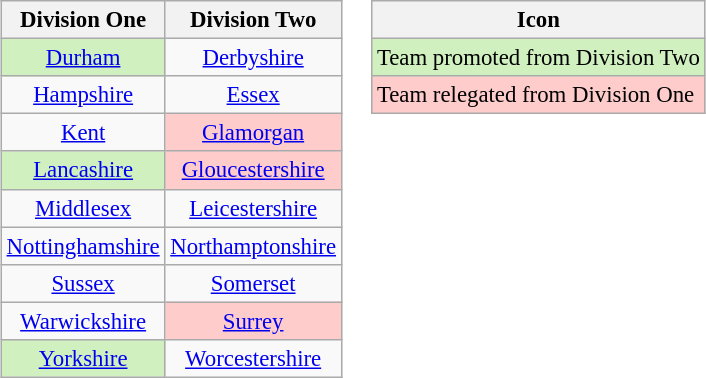<table>
<tr>
<td><br><table class="wikitable" style="font-size:95%; text-align: center;">
<tr>
<th>Division One</th>
<th>Division Two</th>
</tr>
<tr>
<td bgcolor=#D0F0C0><a href='#'>Durham</a></td>
<td><a href='#'>Derbyshire</a></td>
</tr>
<tr>
<td><a href='#'>Hampshire</a></td>
<td><a href='#'>Essex</a></td>
</tr>
<tr>
<td><a href='#'>Kent</a></td>
<td bgcolor=#ffcccc><a href='#'>Glamorgan</a></td>
</tr>
<tr>
<td bgcolor=#D0F0C0><a href='#'>Lancashire</a></td>
<td bgcolor=#ffcccc><a href='#'>Gloucestershire</a></td>
</tr>
<tr>
<td><a href='#'>Middlesex</a></td>
<td><a href='#'>Leicestershire</a></td>
</tr>
<tr>
<td><a href='#'>Nottinghamshire</a></td>
<td><a href='#'>Northamptonshire</a></td>
</tr>
<tr>
<td><a href='#'>Sussex</a></td>
<td><a href='#'>Somerset</a></td>
</tr>
<tr>
<td><a href='#'>Warwickshire</a></td>
<td bgcolor=#ffcccc><a href='#'>Surrey</a></td>
</tr>
<tr>
<td bgcolor=#D0F0C0><a href='#'>Yorkshire</a></td>
<td><a href='#'>Worcestershire</a></td>
</tr>
</table>
</td>
<td valign="top"><br><table class="wikitable" style="font-size: 95%;">
<tr>
<th>Icon</th>
</tr>
<tr>
<td bgcolor=#D0F0C0>Team promoted from Division Two</td>
</tr>
<tr>
<td bgcolor=#ffcccc>Team relegated from Division One</td>
</tr>
</table>
</td>
</tr>
</table>
